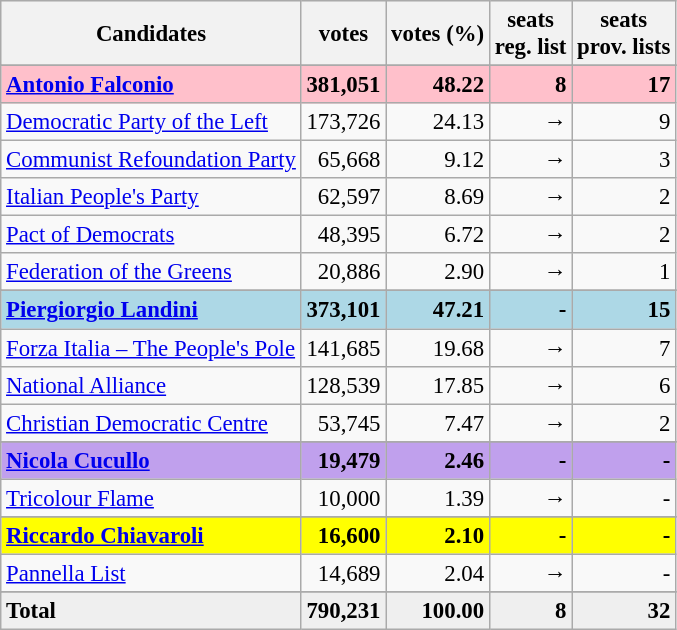<table class="wikitable" style="font-size:95%">
<tr bgcolor="EFEFEF">
<th>Candidates</th>
<th>votes</th>
<th>votes (%)</th>
<th>seats<br>reg. list</th>
<th>seats<br>prov. lists</th>
</tr>
<tr>
</tr>
<tr bgcolor="pink">
<td><strong><a href='#'>Antonio Falconio</a></strong></td>
<td align=right><strong>381,051</strong></td>
<td align=right><strong>48.22</strong></td>
<td align=right><strong>8</strong></td>
<td align=right><strong>17</strong></td>
</tr>
<tr>
<td><a href='#'>Democratic Party of the Left</a></td>
<td align=right>173,726</td>
<td align=right>24.13</td>
<td align=right>→</td>
<td align=right>9</td>
</tr>
<tr>
<td><a href='#'>Communist Refoundation Party</a></td>
<td align=right>65,668</td>
<td align=right>9.12</td>
<td align=right>→</td>
<td align=right>3</td>
</tr>
<tr>
<td><a href='#'>Italian People's Party</a></td>
<td align=right>62,597</td>
<td align=right>8.69</td>
<td align=right>→</td>
<td align=right>2</td>
</tr>
<tr>
<td><a href='#'>Pact of Democrats</a></td>
<td align=right>48,395</td>
<td align=right>6.72</td>
<td align=right>→</td>
<td align=right>2</td>
</tr>
<tr>
<td><a href='#'>Federation of the Greens</a></td>
<td align=right>20,886</td>
<td align=right>2.90</td>
<td align=right>→</td>
<td align=right>1</td>
</tr>
<tr>
</tr>
<tr bgcolor="lightblue">
<td><strong><a href='#'>Piergiorgio Landini</a></strong></td>
<td align=right><strong>373,101</strong></td>
<td align=right><strong>47.21</strong></td>
<td align=right><strong>-</strong></td>
<td align=right><strong>15</strong></td>
</tr>
<tr>
<td><a href='#'>Forza Italia – The People's Pole</a></td>
<td align=right>141,685</td>
<td align=right>19.68</td>
<td align=right>→</td>
<td align=right>7</td>
</tr>
<tr>
<td><a href='#'>National Alliance</a></td>
<td align=right>128,539</td>
<td align=right>17.85</td>
<td align=right>→</td>
<td align=right>6</td>
</tr>
<tr>
<td><a href='#'>Christian Democratic Centre</a></td>
<td align=right>53,745</td>
<td align=right>7.47</td>
<td align=right>→</td>
<td align=right>2</td>
</tr>
<tr>
</tr>
<tr bgcolor="coralred">
<td><strong><a href='#'>Nicola Cucullo</a></strong></td>
<td align=right><strong>19,479</strong></td>
<td align=right><strong>2.46</strong></td>
<td align=right><strong>-</strong></td>
<td align=right><strong>-</strong></td>
</tr>
<tr>
<td><a href='#'>Tricolour Flame</a></td>
<td align=right>10,000</td>
<td align=right>1.39</td>
<td align=right>→</td>
<td align=right>-</td>
</tr>
<tr>
</tr>
<tr bgcolor="yellow">
<td><strong><a href='#'>Riccardo Chiavaroli</a></strong></td>
<td align=right><strong>16,600</strong></td>
<td align=right><strong>2.10</strong></td>
<td align=right><strong>-</strong></td>
<td align=right><strong>-</strong></td>
</tr>
<tr>
<td><a href='#'>Pannella List</a></td>
<td align=right>14,689</td>
<td align=right>2.04</td>
<td align=right>→</td>
<td align=right>-</td>
</tr>
<tr>
</tr>
<tr bgcolor="EFEFEF">
<td><strong>Total</strong></td>
<td align=right><strong>790,231</strong></td>
<td align=right><strong>100.00</strong></td>
<td align=right><strong>8</strong></td>
<td align=right><strong>32</strong></td>
</tr>
</table>
